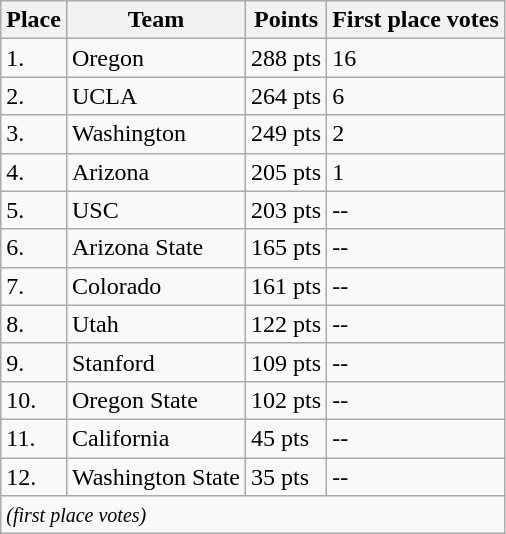<table class="wikitable">
<tr>
<th>Place</th>
<th>Team</th>
<th>Points</th>
<th>First place votes</th>
</tr>
<tr>
<td>1.</td>
<td>Oregon</td>
<td>288 pts</td>
<td>16</td>
</tr>
<tr>
<td>2.</td>
<td>UCLA</td>
<td>264 pts</td>
<td>6</td>
</tr>
<tr>
<td>3.</td>
<td>Washington</td>
<td>249 pts</td>
<td>2</td>
</tr>
<tr>
<td>4.</td>
<td>Arizona</td>
<td>205 pts</td>
<td>1</td>
</tr>
<tr>
<td>5.</td>
<td>USC</td>
<td>203 pts</td>
<td>--</td>
</tr>
<tr>
<td>6.</td>
<td>Arizona State</td>
<td>165 pts</td>
<td>--</td>
</tr>
<tr>
<td>7.</td>
<td>Colorado</td>
<td>161 pts</td>
<td>--</td>
</tr>
<tr>
<td>8.</td>
<td>Utah</td>
<td>122 pts</td>
<td>--</td>
</tr>
<tr>
<td>9.</td>
<td>Stanford</td>
<td>109 pts</td>
<td>--</td>
</tr>
<tr>
<td>10.</td>
<td>Oregon State</td>
<td>102 pts</td>
<td>--</td>
</tr>
<tr>
<td>11.</td>
<td>California</td>
<td>45 pts</td>
<td>--</td>
</tr>
<tr>
<td>12.</td>
<td>Washington State</td>
<td>35 pts</td>
<td>--</td>
</tr>
<tr>
<td colspan="4" valign="middle"><small><em>(first place votes)</em></small></td>
</tr>
</table>
